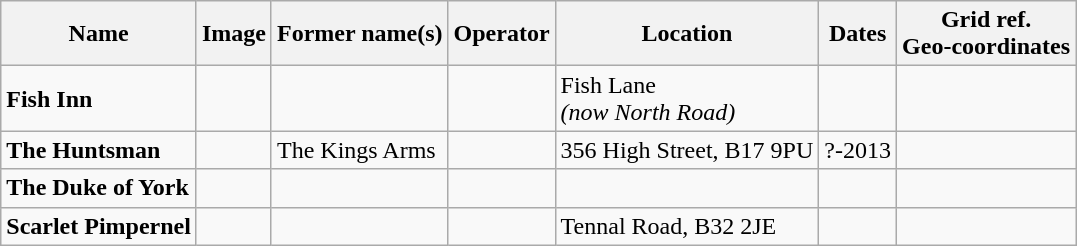<table Class="wikitable sortable collapsible collapsed">
<tr>
<th>Name</th>
<th>Image</th>
<th>Former name(s)</th>
<th>Operator</th>
<th>Location</th>
<th>Dates</th>
<th>Grid ref.<br>Geo-coordinates</th>
</tr>
<tr>
<td><strong>Fish Inn</strong></td>
<td></td>
<td></td>
<td></td>
<td>Fish Lane<br><em>(now North Road)</em></td>
<td></td>
<td></td>
</tr>
<tr>
<td><strong>The Huntsman</strong></td>
<td></td>
<td>The Kings Arms</td>
<td></td>
<td>356 High Street, B17 9PU</td>
<td>?-2013</td>
<td></td>
</tr>
<tr>
<td><strong>The Duke of York</strong></td>
<td></td>
<td></td>
<td></td>
<td></td>
<td></td>
<td></td>
</tr>
<tr>
<td><strong>Scarlet Pimpernel</strong></td>
<td></td>
<td></td>
<td></td>
<td>Tennal Road, B32 2JE</td>
<td></td>
<td></td>
</tr>
</table>
